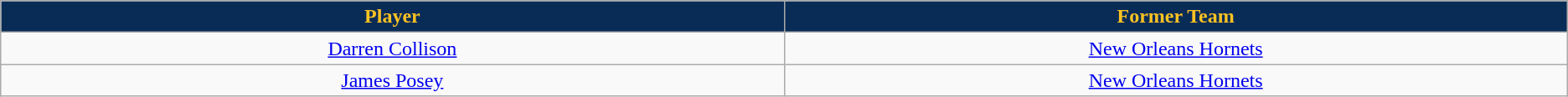<table class="wikitable sortable sortable">
<tr>
<th style="background:#092C57; color:#FFC322" width="10%">Player</th>
<th style="background:#092C57; color:#FFC322" width="10%">Former Team</th>
</tr>
<tr style="text-align: center">
<td><a href='#'>Darren Collison</a></td>
<td><a href='#'>New Orleans Hornets</a></td>
</tr>
<tr style="text-align: center">
<td><a href='#'>James Posey</a></td>
<td><a href='#'>New Orleans Hornets</a></td>
</tr>
</table>
